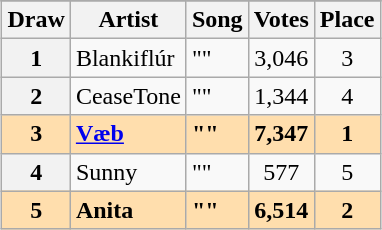<table class="sortable wikitable plainrowheaders" style="margin: 1em auto 1em auto; text-align:center">
<tr>
</tr>
<tr>
<th scope="col">Draw</th>
<th scope="col">Artist</th>
<th scope="col">Song</th>
<th scope="col">Votes</th>
<th scope="col">Place</th>
</tr>
<tr>
<th scope="row" style="text-align:center">1</th>
<td align="left">Blankiflúr</td>
<td align="left">""</td>
<td>3,046</td>
<td>3</td>
</tr>
<tr>
<th scope="row" style="text-align:center">2</th>
<td align="left">CeaseTone</td>
<td align="left">""</td>
<td>1,344</td>
<td>4</td>
</tr>
<tr style="font-weight:bold; background-color:navajowhite;">
<th scope="row" style="text-align:center; font-weight:bold; background-color:navajowhite;">3</th>
<td align="left"><a href='#'>Væb</a></td>
<td align="left">""</td>
<td>7,347</td>
<td>1</td>
</tr>
<tr>
<th scope="row" style="text-align:center">4</th>
<td align="left">Sunny</td>
<td align="left">""</td>
<td>577</td>
<td>5</td>
</tr>
<tr style="font-weight:bold; background-color:navajowhite;">
<th scope="row" style="text-align:center; font-weight:bold; background-color:navajowhite;">5</th>
<td align="left">Anita</td>
<td align="left">""</td>
<td>6,514</td>
<td>2</td>
</tr>
</table>
